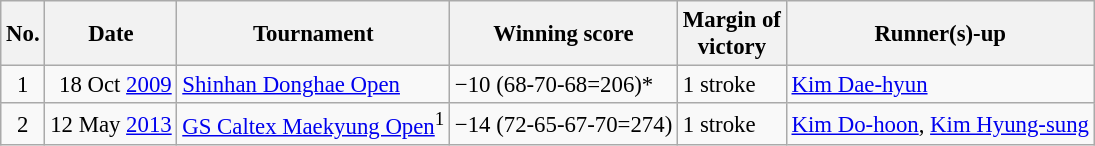<table class="wikitable" style="font-size:95%;">
<tr>
<th>No.</th>
<th>Date</th>
<th>Tournament</th>
<th>Winning score</th>
<th>Margin of<br>victory</th>
<th>Runner(s)-up</th>
</tr>
<tr>
<td align=center>1</td>
<td align=right>18 Oct <a href='#'>2009</a></td>
<td><a href='#'>Shinhan Donghae Open</a></td>
<td>−10 (68-70-68=206)*</td>
<td>1 stroke</td>
<td> <a href='#'>Kim Dae-hyun</a></td>
</tr>
<tr>
<td align=center>2</td>
<td align=right>12 May <a href='#'>2013</a></td>
<td><a href='#'>GS Caltex Maekyung Open</a><sup>1</sup></td>
<td>−14 (72-65-67-70=274)</td>
<td>1 stroke</td>
<td> <a href='#'>Kim Do-hoon</a>,  <a href='#'>Kim Hyung-sung</a></td>
</tr>
</table>
